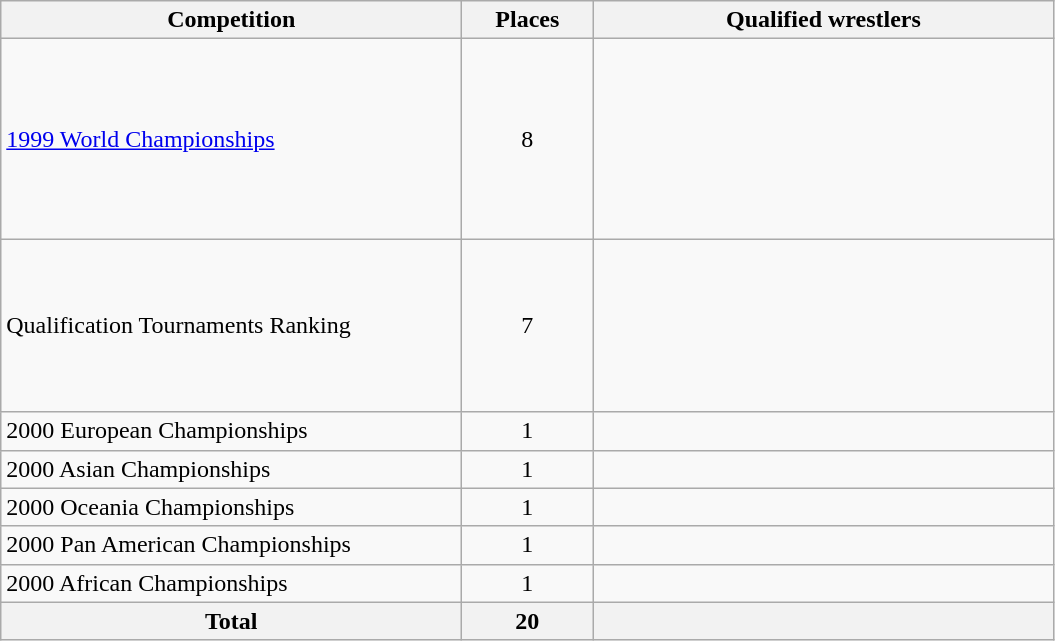<table class = "wikitable">
<tr>
<th width=300>Competition</th>
<th width=80>Places</th>
<th width=300>Qualified wrestlers</th>
</tr>
<tr>
<td><a href='#'>1999 World Championships</a></td>
<td align="center">8</td>
<td><br><br><br><br><br><br><br></td>
</tr>
<tr>
<td>Qualification Tournaments Ranking</td>
<td align="center">7</td>
<td><br><br><br><br><br><br></td>
</tr>
<tr>
<td>2000 European Championships</td>
<td align="center">1</td>
<td></td>
</tr>
<tr>
<td>2000 Asian Championships</td>
<td align="center">1</td>
<td></td>
</tr>
<tr>
<td>2000 Oceania Championships</td>
<td align="center">1</td>
<td></td>
</tr>
<tr>
<td>2000 Pan American Championships</td>
<td align="center">1</td>
<td></td>
</tr>
<tr>
<td>2000 African Championships</td>
<td align="center">1</td>
<td></td>
</tr>
<tr>
<th>Total</th>
<th>20</th>
<th></th>
</tr>
</table>
